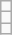<table class="wikitable">
<tr>
<td></td>
</tr>
<tr>
<td></td>
</tr>
<tr>
<td></td>
</tr>
</table>
